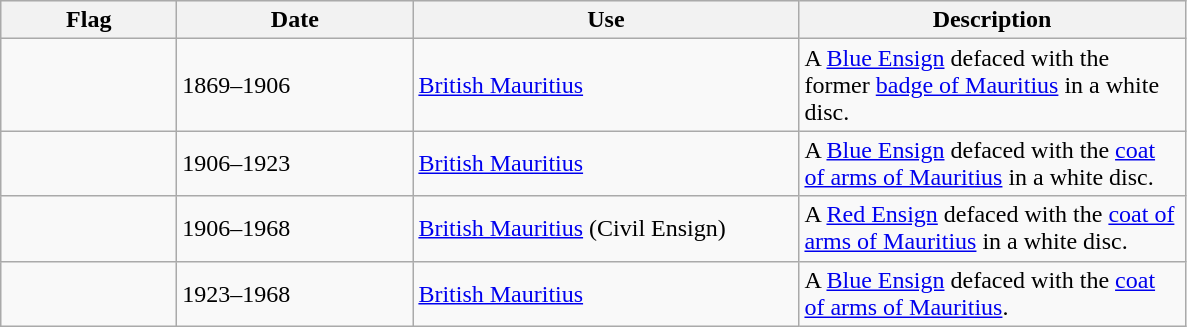<table class="wikitable">
<tr style="background:#efefef;">
<th style="width:110px;">Flag</th>
<th style="width:150px;">Date</th>
<th style="width:250px;">Use</th>
<th style="width:250px;">Description</th>
</tr>
<tr>
<td></td>
<td>1869–1906</td>
<td><a href='#'>British Mauritius</a></td>
<td>A <a href='#'>Blue Ensign</a> defaced with the former <a href='#'>badge of Mauritius</a> in a white disc.</td>
</tr>
<tr>
<td></td>
<td>1906–1923</td>
<td><a href='#'>British Mauritius</a></td>
<td>A <a href='#'>Blue Ensign</a> defaced with the <a href='#'>coat of arms of Mauritius</a> in a white disc.</td>
</tr>
<tr>
<td></td>
<td>1906–1968</td>
<td><a href='#'>British Mauritius</a> (Civil Ensign)</td>
<td>A <a href='#'>Red Ensign</a> defaced with the <a href='#'>coat of arms of Mauritius</a> in a white disc.</td>
</tr>
<tr>
<td></td>
<td>1923–1968</td>
<td><a href='#'>British Mauritius</a></td>
<td>A <a href='#'>Blue Ensign</a> defaced with the <a href='#'>coat of arms of Mauritius</a>.</td>
</tr>
</table>
